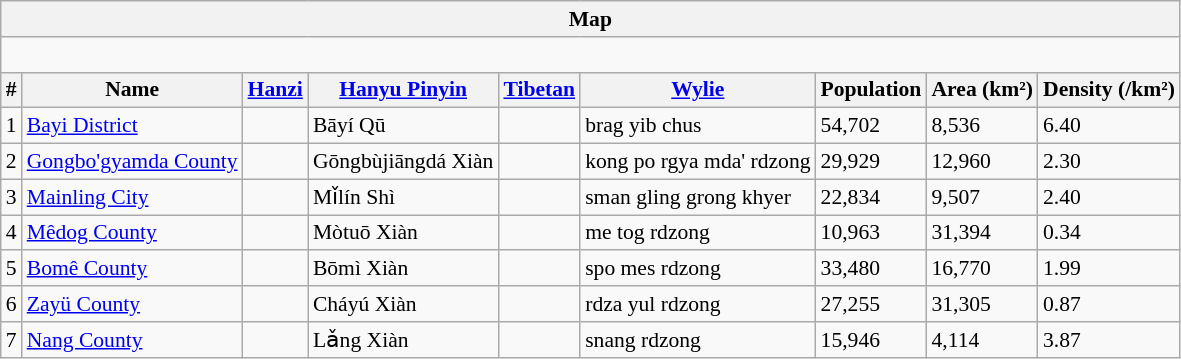<table class="wikitable"  style="font-size:90%;" align=center>
<tr>
<th colspan="9" align="center">Map</th>
</tr>
<tr>
<td colspan="9" align="center"><div><br> 








</div></td>
</tr>
<tr>
<th>#</th>
<th>Name</th>
<th><a href='#'>Hanzi</a></th>
<th><a href='#'>Hanyu Pinyin</a></th>
<th><a href='#'>Tibetan</a></th>
<th><a href='#'>Wylie</a></th>
<th>Population </th>
<th>Area (km²)</th>
<th>Density (/km²)</th>
</tr>
<tr --------->
<td>1</td>
<td><a href='#'>Bayi District</a></td>
<td></td>
<td>Bāyí Qū</td>
<td></td>
<td>brag yib chus</td>
<td>54,702</td>
<td>8,536</td>
<td>6.40</td>
</tr>
<tr --------->
<td>2</td>
<td><a href='#'>Gongbo'gyamda County</a></td>
<td></td>
<td>Gōngbùjiāngdá Xiàn</td>
<td></td>
<td>kong po rgya mda' rdzong</td>
<td>29,929</td>
<td>12,960</td>
<td>2.30</td>
</tr>
<tr --------->
<td>3</td>
<td><a href='#'>Mainling City</a></td>
<td></td>
<td>Mǐlín Shì</td>
<td></td>
<td>sman gling grong khyer</td>
<td>22,834</td>
<td>9,507</td>
<td>2.40</td>
</tr>
<tr --------->
<td>4</td>
<td><a href='#'>Mêdog County</a></td>
<td></td>
<td>Mòtuō Xiàn</td>
<td></td>
<td>me tog rdzong</td>
<td>10,963</td>
<td>31,394</td>
<td>0.34</td>
</tr>
<tr --------->
<td>5</td>
<td><a href='#'>Bomê County</a></td>
<td></td>
<td>Bōmì Xiàn</td>
<td></td>
<td>spo mes rdzong</td>
<td>33,480</td>
<td>16,770</td>
<td>1.99</td>
</tr>
<tr --------->
<td>6</td>
<td><a href='#'>Zayü County</a></td>
<td></td>
<td>Cháyú Xiàn</td>
<td></td>
<td>rdza yul rdzong</td>
<td>27,255</td>
<td>31,305</td>
<td>0.87</td>
</tr>
<tr --------->
<td>7</td>
<td><a href='#'>Nang County</a></td>
<td></td>
<td>Lǎng Xiàn</td>
<td></td>
<td>snang rdzong</td>
<td>15,946</td>
<td>4,114</td>
<td>3.87</td>
</tr>
</table>
